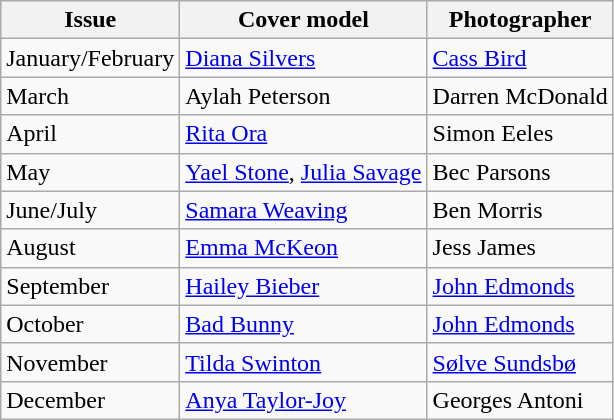<table class="sortable wikitable">
<tr>
<th>Issue</th>
<th>Cover model</th>
<th>Photographer</th>
</tr>
<tr>
<td>January/February</td>
<td><a href='#'>Diana Silvers</a></td>
<td><a href='#'>Cass Bird</a></td>
</tr>
<tr>
<td>March</td>
<td>Aylah Peterson</td>
<td>Darren McDonald</td>
</tr>
<tr>
<td>April</td>
<td><a href='#'>Rita Ora</a></td>
<td>Simon Eeles</td>
</tr>
<tr>
<td>May</td>
<td><a href='#'>Yael Stone</a>, <a href='#'>Julia Savage</a></td>
<td>Bec Parsons</td>
</tr>
<tr>
<td>June/July</td>
<td><a href='#'>Samara Weaving</a></td>
<td>Ben Morris</td>
</tr>
<tr>
<td>August</td>
<td><a href='#'>Emma McKeon</a></td>
<td>Jess James</td>
</tr>
<tr>
<td>September</td>
<td><a href='#'>Hailey Bieber</a></td>
<td><a href='#'>John Edmonds</a></td>
</tr>
<tr>
<td>October</td>
<td><a href='#'>Bad Bunny</a></td>
<td><a href='#'>John Edmonds</a></td>
</tr>
<tr>
<td>November</td>
<td><a href='#'>Tilda Swinton</a></td>
<td><a href='#'>Sølve Sundsbø</a></td>
</tr>
<tr>
<td>December</td>
<td><a href='#'>Anya Taylor-Joy</a></td>
<td>Georges Antoni</td>
</tr>
</table>
